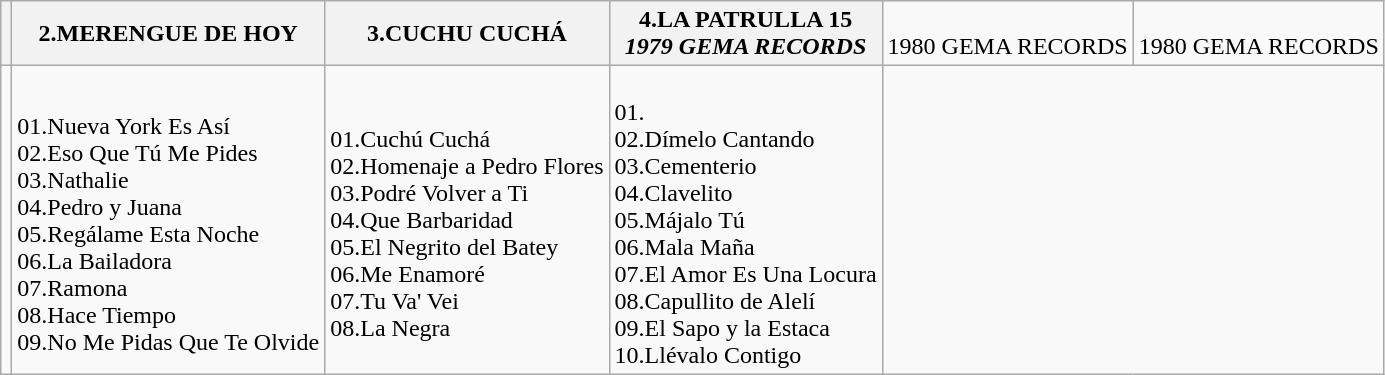<table class="wikitable" border="1">
<tr>
<th></th>
<th><strong>2.MERENGUE DE HOY</strong></th>
<th><strong>3.CUCHU CUCHÁ</strong></th>
<th><strong>4.LA PATRULLA 15<em><br></strong>1979 GEMA RECORDS<strong></th>
<td><br></strong>1980 GEMA RECORDS<strong></td>
<td><br></strong>1980 GEMA RECORDS<strong></td>
</tr>
<tr>
<td></td>
<td><br>01.Nueva York Es Así<br>02.Eso Que Tú Me Pides<br>03.Nathalie<br>04.Pedro y Juana<br>05.Regálame Esta Noche<br>06.La Bailadora<br>07.Ramona<br>08.Hace Tiempo<br>09.No Me Pidas Que Te Olvide</td>
<td><br>01.Cuchú Cuchá<br>02.Homenaje a Pedro Flores<br>03.Podré Volver a Ti<br>04.Que Barbaridad<br>05.El Negrito del Batey<br>06.Me Enamoré<br>07.Tu Va' Vei<br>08.La Negra</td>
<td><br>01.<br>02.Dímelo Cantando<br>03.Cementerio<br>04.Clavelito<br>05.Májalo Tú<br>06.Mala Maña<br>07.El Amor Es Una Locura<br>08.Capullito de Alelí<br>09.El Sapo y la Estaca<br>10.Llévalo Contigo</td>
</tr>
</table>
